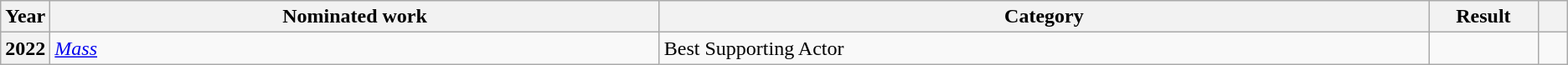<table class=wikitable>
<tr>
<th scope="col" style="width:1em;">Year</th>
<th scope="col" style="width:30em;">Nominated work</th>
<th scope="col" style="width:38em;">Category</th>
<th scope="col" style="width:5em;">Result</th>
<th scope="col" style="width:1em;"></th>
</tr>
<tr>
<th scope="row">2022</th>
<td><em><a href='#'>Mass</a></em></td>
<td>Best Supporting Actor</td>
<td></td>
<td style="text-align:center;"></td>
</tr>
</table>
